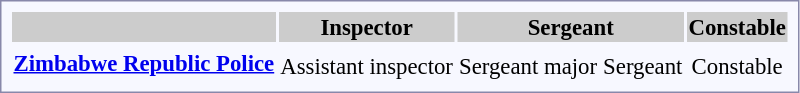<table style="border:1px solid #8888aa; background-color:#f7f8ff; padding:5px; font-size:95%; margin: 0px 12px 12px 0px;">
<tr style="background-color:#CCCCCC;">
<th></th>
<th colspan=1>Inspector</th>
<th colspan=2>Sergeant</th>
<th colspan=1>Constable</th>
</tr>
<tr style="text-align:center;">
<td rowspan=2> <strong><a href='#'>Zimbabwe Republic Police</a></strong></td>
<td></td>
<td></td>
<td></td>
<td></td>
</tr>
<tr style="text-align:center;">
<td>Assistant inspector</td>
<td>Sergeant major</td>
<td>Sergeant</td>
<td>Constable</td>
</tr>
</table>
